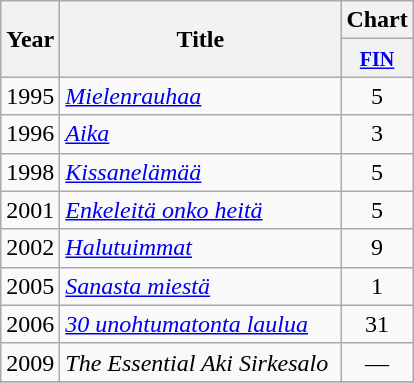<table class="wikitable">
<tr>
<th align="center" rowspan="2">Year</th>
<th align="center" rowspan="2" width="180">Title</th>
<th align="center" colspan="1">Chart</th>
</tr>
<tr>
<th width="20"><small><a href='#'>FIN</a></small></th>
</tr>
<tr>
<td align="center">1995</td>
<td><em><a href='#'>Mielenrauhaa</a></em></td>
<td align="center">5</td>
</tr>
<tr>
<td align="center">1996</td>
<td><em><a href='#'>Aika</a></em></td>
<td align="center">3</td>
</tr>
<tr>
<td align="center">1998</td>
<td><em><a href='#'>Kissanelämää</a></em></td>
<td align="center">5</td>
</tr>
<tr>
<td align="center">2001</td>
<td><em><a href='#'>Enkeleitä onko heitä</a></em></td>
<td align="center">5</td>
</tr>
<tr>
<td align="center">2002</td>
<td><em><a href='#'>Halutuimmat</a></em></td>
<td align="center">9</td>
</tr>
<tr>
<td align="center">2005</td>
<td><em><a href='#'>Sanasta miestä</a></em></td>
<td align="center">1</td>
</tr>
<tr>
<td align="center">2006</td>
<td><em><a href='#'>30 unohtumatonta laulua</a></em></td>
<td align="center">31</td>
</tr>
<tr>
<td align="center">2009</td>
<td><em>The Essential Aki Sirkesalo</em></td>
<td align="center">—</td>
</tr>
<tr>
</tr>
</table>
